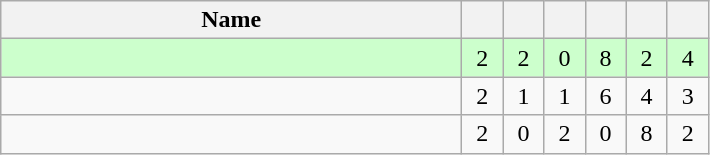<table class=wikitable style="text-align:center">
<tr>
<th width=300>Name</th>
<th width=20></th>
<th width=20></th>
<th width=20></th>
<th width=20></th>
<th width=20></th>
<th width=20></th>
</tr>
<tr style="background-color:#ccffcc;">
<td style="text-align:left;"></td>
<td>2</td>
<td>2</td>
<td>0</td>
<td>8</td>
<td>2</td>
<td>4</td>
</tr>
<tr>
<td style="text-align:left;"></td>
<td>2</td>
<td>1</td>
<td>1</td>
<td>6</td>
<td>4</td>
<td>3</td>
</tr>
<tr>
<td style="text-align:left;"></td>
<td>2</td>
<td>0</td>
<td>2</td>
<td>0</td>
<td>8</td>
<td>2</td>
</tr>
</table>
